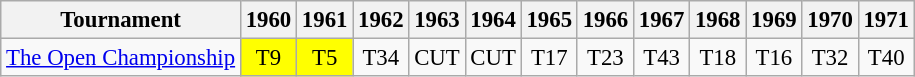<table class="wikitable" style="font-size:95%;text-align:center;">
<tr>
<th>Tournament</th>
<th>1960</th>
<th>1961</th>
<th>1962</th>
<th>1963</th>
<th>1964</th>
<th>1965</th>
<th>1966</th>
<th>1967</th>
<th>1968</th>
<th>1969</th>
<th>1970</th>
<th>1971</th>
</tr>
<tr>
<td align=left><a href='#'>The Open Championship</a></td>
<td style="background:yellow;">T9</td>
<td style="background:yellow;">T5</td>
<td>T34</td>
<td>CUT</td>
<td>CUT</td>
<td>T17</td>
<td>T23</td>
<td>T43</td>
<td>T18</td>
<td>T16</td>
<td>T32</td>
<td>T40</td>
</tr>
</table>
